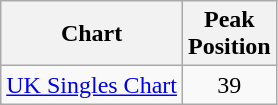<table class="wikitable">
<tr>
<th>Chart</th>
<th>Peak<br>Position</th>
</tr>
<tr>
<td><a href='#'>UK Singles Chart</a></td>
<td align="center">39</td>
</tr>
</table>
